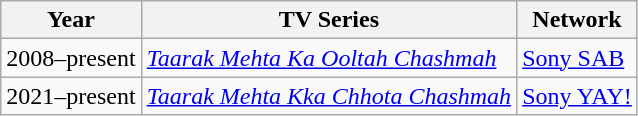<table class="sortable wikitable" class="wikitable">
<tr>
<th>Year</th>
<th>TV Series</th>
<th>Network</th>
</tr>
<tr>
<td>2008–present</td>
<td><em><a href='#'>Taarak Mehta Ka Ooltah Chashmah</a></em></td>
<td><a href='#'>Sony SAB</a></td>
</tr>
<tr>
<td>2021–present</td>
<td><em><a href='#'>Taarak Mehta Kka Chhota Chashmah</a></em></td>
<td><a href='#'>Sony YAY!</a></td>
</tr>
</table>
